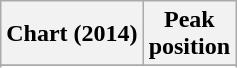<table class="wikitable sortable plainrowheaders">
<tr>
<th>Chart (2014)</th>
<th>Peak<br>position</th>
</tr>
<tr>
</tr>
<tr>
</tr>
</table>
